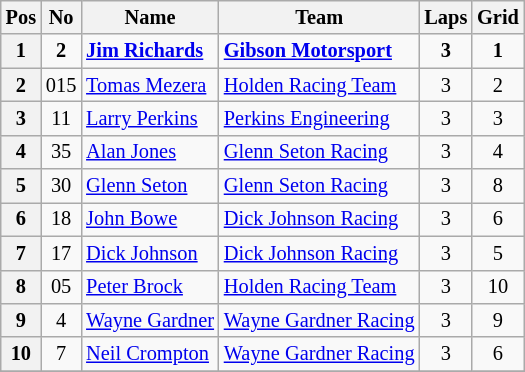<table class="wikitable" style="font-size: 85%;">
<tr>
<th>Pos</th>
<th>No</th>
<th>Name</th>
<th>Team</th>
<th>Laps</th>
<th>Grid</th>
</tr>
<tr>
<th>1</th>
<td align="center"><strong>2</strong></td>
<td><strong> <a href='#'>Jim Richards</a></strong></td>
<td><strong><a href='#'>Gibson Motorsport</a></strong></td>
<td align="center"><strong>3</strong></td>
<td align="center"><strong>1</strong></td>
</tr>
<tr>
<th>2</th>
<td align="center">015</td>
<td> <a href='#'>Tomas Mezera</a></td>
<td><a href='#'>Holden Racing Team</a></td>
<td align="center">3</td>
<td align="center">2</td>
</tr>
<tr>
<th>3</th>
<td align="center">11</td>
<td> <a href='#'>Larry Perkins</a></td>
<td><a href='#'>Perkins Engineering</a></td>
<td align="center">3</td>
<td align="center">3</td>
</tr>
<tr>
<th>4</th>
<td align="center">35</td>
<td> <a href='#'>Alan Jones</a></td>
<td><a href='#'>Glenn Seton Racing</a></td>
<td align="center">3</td>
<td align="center">4</td>
</tr>
<tr>
<th>5</th>
<td align="center">30</td>
<td> <a href='#'>Glenn Seton</a></td>
<td><a href='#'>Glenn Seton Racing</a></td>
<td align="center">3</td>
<td align="center">8</td>
</tr>
<tr>
<th>6</th>
<td align="center">18</td>
<td> <a href='#'>John Bowe</a></td>
<td><a href='#'>Dick Johnson Racing</a></td>
<td align="center">3</td>
<td align="center">6</td>
</tr>
<tr>
<th>7</th>
<td align="center">17</td>
<td> <a href='#'>Dick Johnson</a></td>
<td><a href='#'>Dick Johnson Racing</a></td>
<td align="center">3</td>
<td align="center">5</td>
</tr>
<tr>
<th>8</th>
<td align="center">05</td>
<td> <a href='#'>Peter Brock</a></td>
<td><a href='#'>Holden Racing Team</a></td>
<td align="center">3</td>
<td align="center">10</td>
</tr>
<tr>
<th>9</th>
<td align="center">4</td>
<td> <a href='#'>Wayne Gardner</a></td>
<td><a href='#'>Wayne Gardner Racing</a></td>
<td align="center">3</td>
<td align="center">9</td>
</tr>
<tr>
<th>10</th>
<td align="center">7</td>
<td> <a href='#'>Neil Crompton</a></td>
<td><a href='#'>Wayne Gardner Racing</a></td>
<td align="center">3</td>
<td align="center">6</td>
</tr>
<tr>
</tr>
</table>
